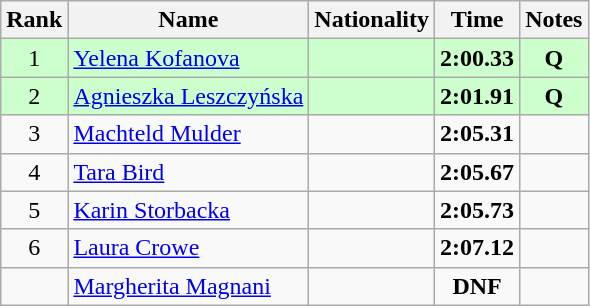<table class="wikitable sortable" style="text-align:center">
<tr>
<th>Rank</th>
<th>Name</th>
<th>Nationality</th>
<th>Time</th>
<th>Notes</th>
</tr>
<tr bgcolor=ccffcc>
<td>1</td>
<td align=left><a href='#'>Yelena Kofanova</a></td>
<td align=left></td>
<td><strong>2:00.33</strong></td>
<td><strong>Q</strong></td>
</tr>
<tr bgcolor=ccffcc>
<td>2</td>
<td align=left><a href='#'>Agnieszka Leszczyńska</a></td>
<td align=left></td>
<td><strong>2:01.91</strong></td>
<td><strong>Q</strong></td>
</tr>
<tr>
<td>3</td>
<td align=left><a href='#'>Machteld Mulder</a></td>
<td align=left></td>
<td><strong>2:05.31</strong></td>
<td></td>
</tr>
<tr>
<td>4</td>
<td align=left><a href='#'>Tara Bird</a></td>
<td align=left></td>
<td><strong>2:05.67</strong></td>
<td></td>
</tr>
<tr>
<td>5</td>
<td align=left><a href='#'>Karin Storbacka</a></td>
<td align=left></td>
<td><strong>2:05.73</strong></td>
<td></td>
</tr>
<tr>
<td>6</td>
<td align=left><a href='#'>Laura Crowe</a></td>
<td align=left></td>
<td><strong>2:07.12</strong></td>
<td></td>
</tr>
<tr>
<td></td>
<td align=left><a href='#'>Margherita Magnani</a></td>
<td align=left></td>
<td><strong>DNF</strong></td>
<td></td>
</tr>
</table>
